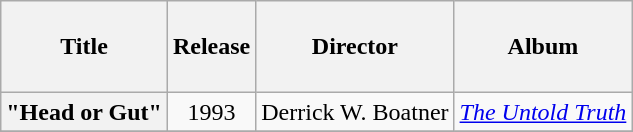<table class="wikitable plainrowheaders" style="text-align:center;">
<tr>
<th rowspan="1"><br>Title<br><br></th>
<th rowspan="1">Release</th>
<th rowspan="1">Director</th>
<th rowspan="1">Album</th>
</tr>
<tr>
<th scope="row">"Head or Gut"</th>
<td>1993</td>
<td>Derrick W. Boatner</td>
<td align="left"><em><a href='#'>The Untold Truth</a></em></td>
</tr>
<tr>
</tr>
</table>
